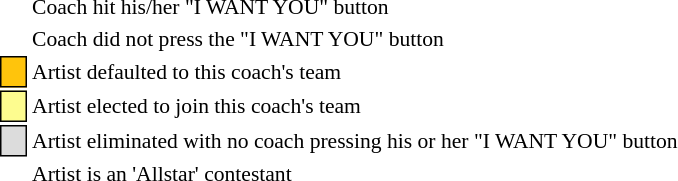<table class="toccolours" style="font-size: 90%; white-space: nowrap;">
<tr>
<td></td>
<td>Coach hit his/her "I WANT YOU" button</td>
</tr>
<tr>
<td></td>
<td>Coach did not press the "I WANT YOU" button</td>
</tr>
<tr>
<td style="background-color:#FFC40C; border: 1px solid black">    </td>
<td>Artist defaulted to this coach's team</td>
</tr>
<tr>
<td style="background-color:#fdfc8f; border: 1px solid black;">    </td>
<td style="padding-right: 8px">Artist elected to join this coach's team</td>
</tr>
<tr>
<td style="background-color:#DCDCDC; border: 1px solid black">    </td>
<td>Artist eliminated with no coach pressing his or her "I WANT YOU" button</td>
</tr>
<tr>
<td></td>
<td>Artist is an 'Allstar' contestant</td>
</tr>
</table>
